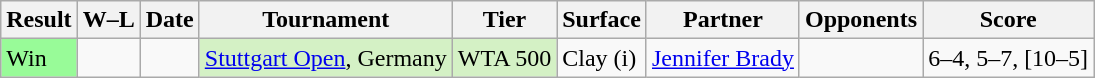<table class="sortable wikitable">
<tr>
<th>Result</th>
<th class="unsortable">W–L</th>
<th>Date</th>
<th>Tournament</th>
<th>Tier</th>
<th>Surface</th>
<th>Partner</th>
<th>Opponents</th>
<th class="unsortable">Score</th>
</tr>
<tr>
<td style="background:#98fb98">Win</td>
<td></td>
<td><a href='#'></a></td>
<td style=background:#d4f1c5><a href='#'>Stuttgart Open</a>, Germany</td>
<td style=background:#d4f1c5>WTA 500</td>
<td>Clay (i)</td>
<td> <a href='#'>Jennifer Brady</a></td>
<td></td>
<td>6–4, 5–7, [10–5]</td>
</tr>
</table>
